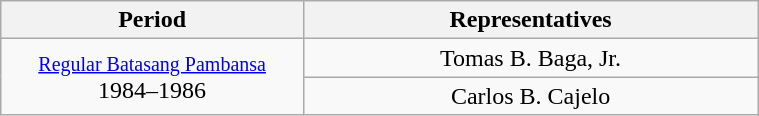<table class="wikitable" style="text-align:center; width:40%;">
<tr>
<th width="40%">Period</th>
<th>Representatives</th>
</tr>
<tr>
<td rowspan="2"><small><a href='#'>Regular Batasang Pambansa</a></small><br>1984–1986</td>
<td>Tomas B. Baga, Jr.</td>
</tr>
<tr>
<td>Carlos B. Cajelo</td>
</tr>
</table>
